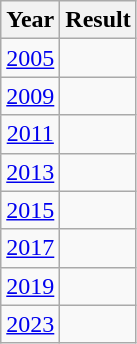<table class="wikitable" style="text-align:center">
<tr>
<th>Year</th>
<th>Result</th>
</tr>
<tr>
<td><a href='#'>2005</a></td>
<td></td>
</tr>
<tr>
<td><a href='#'>2009</a></td>
<td></td>
</tr>
<tr>
<td><a href='#'>2011</a></td>
<td></td>
</tr>
<tr>
<td><a href='#'>2013</a></td>
<td></td>
</tr>
<tr>
<td><a href='#'>2015</a></td>
<td></td>
</tr>
<tr>
<td><a href='#'>2017</a></td>
<td></td>
</tr>
<tr>
<td><a href='#'>2019</a></td>
<td></td>
</tr>
<tr>
<td><a href='#'>2023</a></td>
<td></td>
</tr>
</table>
